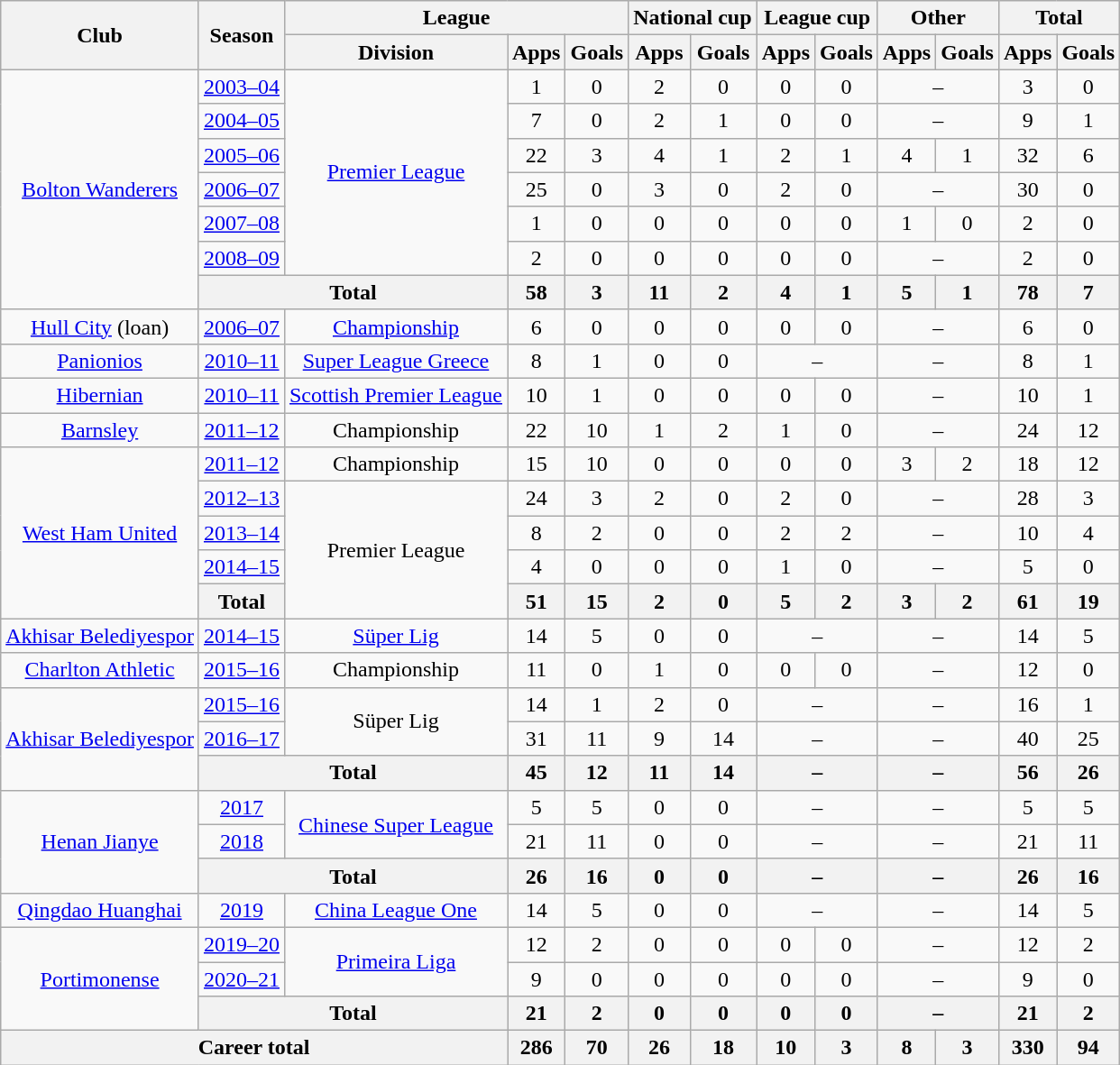<table class="wikitable" style="text-align:center">
<tr>
<th rowspan=2>Club</th>
<th rowspan=2>Season</th>
<th colspan=3>League</th>
<th colspan=2>National cup</th>
<th colspan=2>League cup</th>
<th colspan=2>Other</th>
<th colspan=2>Total</th>
</tr>
<tr>
<th>Division</th>
<th>Apps</th>
<th>Goals</th>
<th>Apps</th>
<th>Goals</th>
<th>Apps</th>
<th>Goals</th>
<th>Apps</th>
<th>Goals</th>
<th>Apps</th>
<th>Goals</th>
</tr>
<tr>
<td rowspan=7><a href='#'>Bolton Wanderers</a></td>
<td><a href='#'>2003–04</a></td>
<td rowspan=6><a href='#'>Premier League</a></td>
<td>1</td>
<td>0</td>
<td>2</td>
<td>0</td>
<td>0</td>
<td>0</td>
<td colspan="2">–</td>
<td>3</td>
<td>0</td>
</tr>
<tr>
<td><a href='#'>2004–05</a></td>
<td>7</td>
<td>0</td>
<td>2</td>
<td>1</td>
<td>0</td>
<td>0</td>
<td colspan="2">–</td>
<td>9</td>
<td>1</td>
</tr>
<tr>
<td><a href='#'>2005–06</a></td>
<td>22</td>
<td>3</td>
<td>4</td>
<td>1</td>
<td>2</td>
<td>1</td>
<td>4</td>
<td>1</td>
<td>32</td>
<td>6</td>
</tr>
<tr>
<td><a href='#'>2006–07</a></td>
<td>25</td>
<td>0</td>
<td>3</td>
<td>0</td>
<td>2</td>
<td>0</td>
<td colspan="2">–</td>
<td>30</td>
<td>0</td>
</tr>
<tr>
<td><a href='#'>2007–08</a></td>
<td>1</td>
<td>0</td>
<td>0</td>
<td>0</td>
<td>0</td>
<td>0</td>
<td>1</td>
<td>0</td>
<td>2</td>
<td>0</td>
</tr>
<tr>
<td><a href='#'>2008–09</a></td>
<td>2</td>
<td>0</td>
<td>0</td>
<td>0</td>
<td>0</td>
<td>0</td>
<td colspan="2">–</td>
<td>2</td>
<td>0</td>
</tr>
<tr>
<th colspan="2">Total</th>
<th>58</th>
<th>3</th>
<th>11</th>
<th>2</th>
<th>4</th>
<th>1</th>
<th>5</th>
<th>1</th>
<th>78</th>
<th>7</th>
</tr>
<tr>
<td><a href='#'>Hull City</a> (loan)</td>
<td><a href='#'>2006–07</a></td>
<td><a href='#'>Championship</a></td>
<td>6</td>
<td>0</td>
<td>0</td>
<td>0</td>
<td>0</td>
<td>0</td>
<td colspan="2">–</td>
<td>6</td>
<td>0</td>
</tr>
<tr>
<td><a href='#'>Panionios</a></td>
<td><a href='#'>2010–11</a></td>
<td><a href='#'>Super League Greece</a></td>
<td>8</td>
<td>1</td>
<td>0</td>
<td>0</td>
<td colspan="2">–</td>
<td colspan="2">–</td>
<td>8</td>
<td>1</td>
</tr>
<tr>
<td><a href='#'>Hibernian</a></td>
<td><a href='#'>2010–11</a></td>
<td><a href='#'>Scottish Premier League</a></td>
<td>10</td>
<td>1</td>
<td>0</td>
<td>0</td>
<td>0</td>
<td>0</td>
<td colspan="2">–</td>
<td>10</td>
<td>1</td>
</tr>
<tr>
<td><a href='#'>Barnsley</a></td>
<td><a href='#'>2011–12</a></td>
<td>Championship</td>
<td>22</td>
<td>10</td>
<td>1</td>
<td>2</td>
<td>1</td>
<td>0</td>
<td colspan="2">–</td>
<td>24</td>
<td>12</td>
</tr>
<tr>
<td rowspan=5><a href='#'>West Ham United</a></td>
<td><a href='#'>2011–12</a></td>
<td>Championship</td>
<td>15</td>
<td>10</td>
<td>0</td>
<td>0</td>
<td>0</td>
<td>0</td>
<td>3</td>
<td>2</td>
<td>18</td>
<td>12</td>
</tr>
<tr>
<td><a href='#'>2012–13</a></td>
<td rowspan=4>Premier League</td>
<td>24</td>
<td>3</td>
<td>2</td>
<td>0</td>
<td>2</td>
<td>0</td>
<td colspan="2">–</td>
<td>28</td>
<td>3</td>
</tr>
<tr>
<td><a href='#'>2013–14</a></td>
<td>8</td>
<td>2</td>
<td>0</td>
<td>0</td>
<td>2</td>
<td>2</td>
<td colspan="2">–</td>
<td>10</td>
<td>4</td>
</tr>
<tr>
<td><a href='#'>2014–15</a></td>
<td>4</td>
<td>0</td>
<td>0</td>
<td>0</td>
<td>1</td>
<td>0</td>
<td colspan="2">–</td>
<td>5</td>
<td>0</td>
</tr>
<tr>
<th>Total</th>
<th>51</th>
<th>15</th>
<th>2</th>
<th>0</th>
<th>5</th>
<th>2</th>
<th>3</th>
<th>2</th>
<th>61</th>
<th>19</th>
</tr>
<tr>
<td><a href='#'>Akhisar Belediyespor</a></td>
<td><a href='#'>2014–15</a></td>
<td><a href='#'>Süper Lig</a></td>
<td>14</td>
<td>5</td>
<td>0</td>
<td>0</td>
<td colspan="2">–</td>
<td colspan="2">–</td>
<td>14</td>
<td>5</td>
</tr>
<tr>
<td><a href='#'>Charlton Athletic</a></td>
<td><a href='#'>2015–16</a></td>
<td>Championship</td>
<td>11</td>
<td>0</td>
<td>1</td>
<td>0</td>
<td>0</td>
<td>0</td>
<td colspan="2">–</td>
<td>12</td>
<td>0</td>
</tr>
<tr>
<td rowspan="3"><a href='#'>Akhisar Belediyespor</a></td>
<td><a href='#'>2015–16</a></td>
<td rowspan="2">Süper Lig</td>
<td>14</td>
<td>1</td>
<td>2</td>
<td>0</td>
<td colspan="2">–</td>
<td colspan="2">–</td>
<td>16</td>
<td>1</td>
</tr>
<tr>
<td><a href='#'>2016–17</a></td>
<td>31</td>
<td>11</td>
<td>9</td>
<td>14</td>
<td colspan="2">–</td>
<td colspan="2">–</td>
<td>40</td>
<td>25</td>
</tr>
<tr>
<th colspan="2">Total</th>
<th>45</th>
<th>12</th>
<th>11</th>
<th>14</th>
<th colspan="2">–</th>
<th colspan="2">–</th>
<th>56</th>
<th>26</th>
</tr>
<tr>
<td rowspan=3><a href='#'>Henan Jianye</a></td>
<td><a href='#'>2017</a></td>
<td rowspan="2"><a href='#'>Chinese Super League</a></td>
<td>5</td>
<td>5</td>
<td>0</td>
<td>0</td>
<td colspan="2">–</td>
<td colspan="2">–</td>
<td>5</td>
<td>5</td>
</tr>
<tr>
<td><a href='#'>2018</a></td>
<td>21</td>
<td>11</td>
<td>0</td>
<td>0</td>
<td colspan="2">–</td>
<td colspan="2">–</td>
<td>21</td>
<td>11</td>
</tr>
<tr>
<th colspan="2">Total</th>
<th>26</th>
<th>16</th>
<th>0</th>
<th>0</th>
<th colspan="2">–</th>
<th colspan="2">–</th>
<th>26</th>
<th>16</th>
</tr>
<tr>
<td><a href='#'>Qingdao Huanghai</a></td>
<td><a href='#'>2019</a></td>
<td><a href='#'>China League One</a></td>
<td>14</td>
<td>5</td>
<td>0</td>
<td>0</td>
<td colspan="2">–</td>
<td colspan="2">–</td>
<td>14</td>
<td>5</td>
</tr>
<tr>
<td rowspan="3"><a href='#'>Portimonense</a></td>
<td><a href='#'>2019–20</a></td>
<td rowspan="2"><a href='#'>Primeira Liga</a></td>
<td>12</td>
<td>2</td>
<td>0</td>
<td>0</td>
<td>0</td>
<td>0</td>
<td colspan="2">–</td>
<td>12</td>
<td>2</td>
</tr>
<tr>
<td><a href='#'>2020–21</a></td>
<td>9</td>
<td>0</td>
<td>0</td>
<td>0</td>
<td>0</td>
<td>0</td>
<td colspan="2">–</td>
<td>9</td>
<td>0</td>
</tr>
<tr>
<th colspan="2">Total</th>
<th>21</th>
<th>2</th>
<th>0</th>
<th>0</th>
<th>0</th>
<th>0</th>
<th colspan="2">–</th>
<th>21</th>
<th>2</th>
</tr>
<tr>
<th colspan="3">Career total</th>
<th>286</th>
<th>70</th>
<th>26</th>
<th>18</th>
<th>10</th>
<th>3</th>
<th>8</th>
<th>3</th>
<th>330</th>
<th>94</th>
</tr>
</table>
